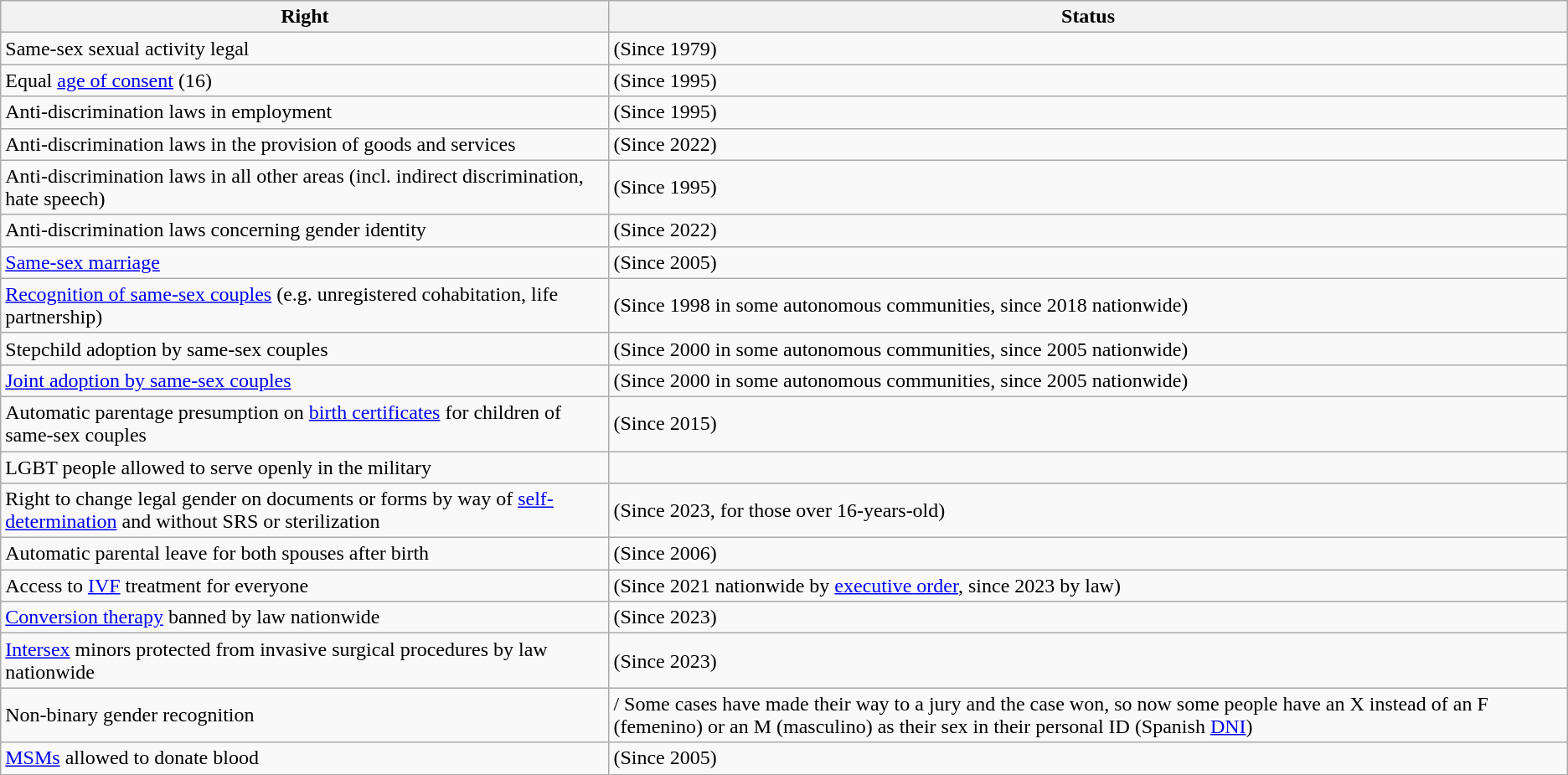<table class="wikitable">
<tr>
<th>Right</th>
<th>Status</th>
</tr>
<tr>
<td>Same-sex sexual activity legal</td>
<td> (Since 1979)</td>
</tr>
<tr>
<td>Equal <a href='#'>age of consent</a> (16)</td>
<td> (Since 1995)</td>
</tr>
<tr>
<td>Anti-discrimination laws in employment</td>
<td> (Since 1995)</td>
</tr>
<tr>
<td>Anti-discrimination laws in the provision of goods and services</td>
<td> (Since 2022)</td>
</tr>
<tr>
<td>Anti-discrimination laws in all other areas (incl. indirect discrimination, hate speech)</td>
<td> (Since 1995)</td>
</tr>
<tr>
<td>Anti-discrimination laws concerning gender identity</td>
<td> (Since 2022)</td>
</tr>
<tr>
<td><a href='#'>Same-sex marriage</a></td>
<td> (Since 2005)</td>
</tr>
<tr>
<td><a href='#'>Recognition of same-sex couples</a> (e.g. unregistered cohabitation, life partnership)</td>
<td> (Since 1998 in some autonomous communities, since 2018 nationwide)</td>
</tr>
<tr>
<td>Stepchild adoption by same-sex couples</td>
<td> (Since 2000 in some autonomous communities, since 2005 nationwide)</td>
</tr>
<tr>
<td><a href='#'>Joint adoption by same-sex couples</a></td>
<td> (Since 2000 in some autonomous communities, since 2005 nationwide)</td>
</tr>
<tr>
<td>Automatic parentage presumption on <a href='#'>birth certificates</a> for children of same-sex couples</td>
<td> (Since 2015)</td>
</tr>
<tr>
<td>LGBT people allowed to serve openly in the military</td>
<td></td>
</tr>
<tr>
<td>Right to change legal gender on documents or forms by way of <a href='#'>self-determination</a> and without SRS or sterilization</td>
<td> (Since 2023, for those over 16-years-old)</td>
</tr>
<tr>
<td>Automatic parental leave for both spouses after birth</td>
<td> (Since 2006)</td>
</tr>
<tr>
<td>Access to <a href='#'>IVF</a> treatment for everyone</td>
<td> (Since 2021 nationwide by <a href='#'>executive order</a>, since 2023 by law)</td>
</tr>
<tr>
<td><a href='#'>Conversion therapy</a> banned by law nationwide</td>
<td> (Since 2023)</td>
</tr>
<tr>
<td><a href='#'>Intersex</a> minors protected from invasive surgical procedures by law nationwide</td>
<td> (Since 2023)</td>
</tr>
<tr>
<td>Non-binary gender recognition</td>
<td>/ Some cases have made their way to a jury and the case won, so now some people have an X instead of an F (femenino) or an M (masculino) as their sex in their personal ID (Spanish <a href='#'>DNI</a>)</td>
</tr>
<tr>
<td><a href='#'>MSMs</a> allowed to donate blood</td>
<td> (Since 2005)</td>
</tr>
<tr>
</tr>
</table>
